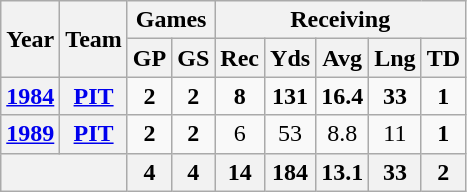<table class="wikitable" style="text-align:center">
<tr>
<th rowspan="2">Year</th>
<th rowspan="2">Team</th>
<th colspan="2">Games</th>
<th colspan="5">Receiving</th>
</tr>
<tr>
<th>GP</th>
<th>GS</th>
<th>Rec</th>
<th>Yds</th>
<th>Avg</th>
<th>Lng</th>
<th>TD</th>
</tr>
<tr>
<th><a href='#'>1984</a></th>
<th><a href='#'>PIT</a></th>
<td><strong>2</strong></td>
<td><strong>2</strong></td>
<td><strong>8</strong></td>
<td><strong>131</strong></td>
<td><strong>16.4</strong></td>
<td><strong>33</strong></td>
<td><strong>1</strong></td>
</tr>
<tr>
<th><a href='#'>1989</a></th>
<th><a href='#'>PIT</a></th>
<td><strong>2</strong></td>
<td><strong>2</strong></td>
<td>6</td>
<td>53</td>
<td>8.8</td>
<td>11</td>
<td><strong>1</strong></td>
</tr>
<tr>
<th colspan="2"></th>
<th>4</th>
<th>4</th>
<th>14</th>
<th>184</th>
<th>13.1</th>
<th>33</th>
<th>2</th>
</tr>
</table>
